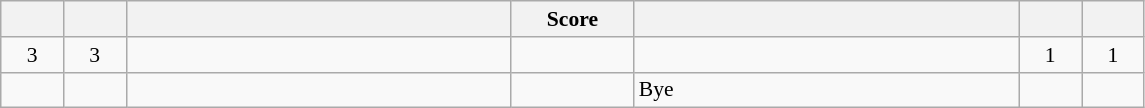<table class="wikitable" style="text-align: center; font-size:90%" |>
<tr>
<th width="35"></th>
<th width="35"></th>
<th width="250"></th>
<th width="75">Score</th>
<th width="250"></th>
<th width="35"></th>
<th width="35"></th>
</tr>
<tr>
<td>3</td>
<td>3</td>
<td style="text-align:left;"></td>
<td></td>
<td style="text-align:left;"><strong></strong></td>
<td>1</td>
<td>1</td>
</tr>
<tr>
<td></td>
<td></td>
<td style="text-align:left;"></td>
<td></td>
<td style="text-align:left;">Bye</td>
<td></td>
<td></td>
</tr>
</table>
